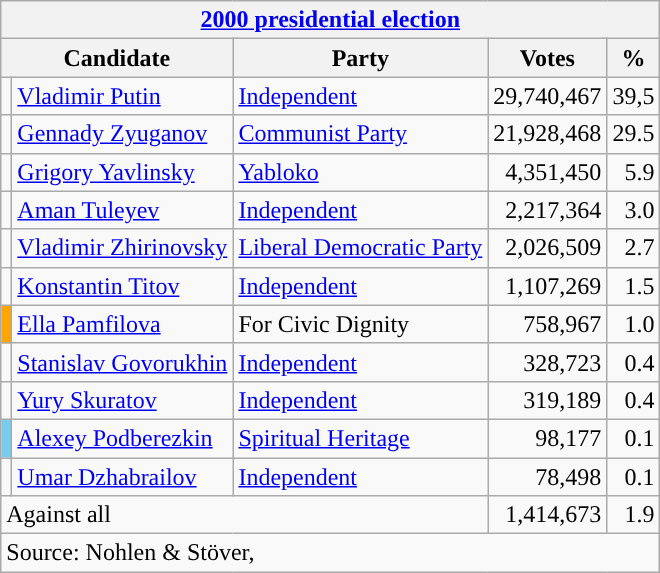<table class=wikitable style=text-align:right>
<tr>
<th colspan=5><a href='#'>2000 presidential election</a></th>
</tr>
<tr>
<th colspan=2>Candidate</th>
<th>Party</th>
<th>Votes</th>
<th>%</th>
</tr>
<tr>
<td style="background-color: "></td>
<td align=left><a href='#'>Vladimir Putin</a></td>
<td align=left><a href='#'>Independent</a></td>
<td>29,740,467</td>
<td>39,5</td>
</tr>
<tr>
<td style="background-color: "></td>
<td align=left><a href='#'>Gennady Zyuganov</a></td>
<td align=left><a href='#'>Communist Party</a></td>
<td>21,928,468</td>
<td>29.5</td>
</tr>
<tr>
<td style="background-color: "></td>
<td align=left><a href='#'>Grigory Yavlinsky</a></td>
<td align=left><a href='#'>Yabloko</a></td>
<td>4,351,450</td>
<td>5.9</td>
</tr>
<tr>
<td style="background-color: "></td>
<td align=left><a href='#'>Aman Tuleyev</a></td>
<td align=left><a href='#'>Independent</a></td>
<td>2,217,364</td>
<td>3.0</td>
</tr>
<tr>
<td style="background-color: "></td>
<td align=left><a href='#'>Vladimir Zhirinovsky</a></td>
<td align=left><a href='#'>Liberal Democratic Party</a></td>
<td>2,026,509</td>
<td>2.7</td>
</tr>
<tr>
<td style="background-color: "></td>
<td align=left><a href='#'>Konstantin Titov</a></td>
<td align=left><a href='#'>Independent</a></td>
<td>1,107,269</td>
<td>1.5</td>
</tr>
<tr>
<td style="background-color: #ffa500"></td>
<td align=left><a href='#'>Ella Pamfilova</a></td>
<td align=left>For Civic Dignity</td>
<td>758,967</td>
<td>1.0</td>
</tr>
<tr>
<td style="background-color: "></td>
<td align=left><a href='#'>Stanislav Govorukhin</a></td>
<td align=left><a href='#'>Independent</a></td>
<td>328,723</td>
<td>0.4</td>
</tr>
<tr>
<td style="background-color: "></td>
<td align=left><a href='#'>Yury Skuratov</a></td>
<td align=left><a href='#'>Independent</a></td>
<td>319,189</td>
<td>0.4</td>
</tr>
<tr>
<td style="background-color: #78ccf0"></td>
<td align=left><a href='#'>Alexey Podberezkin</a></td>
<td align=left><a href='#'>Spiritual Heritage</a></td>
<td>98,177</td>
<td>0.1</td>
</tr>
<tr>
<td style="background-color: "></td>
<td align=left><a href='#'>Umar Dzhabrailov</a></td>
<td align=left><a href='#'>Independent</a></td>
<td>78,498</td>
<td>0.1</td>
</tr>
<tr>
<td align=left colspan=3>Against all</td>
<td>1,414,673</td>
<td>1.9</td>
</tr>
<tr>
<td align=left colspan=5>Source: Nohlen & Stöver, </td>
</tr>
</table>
